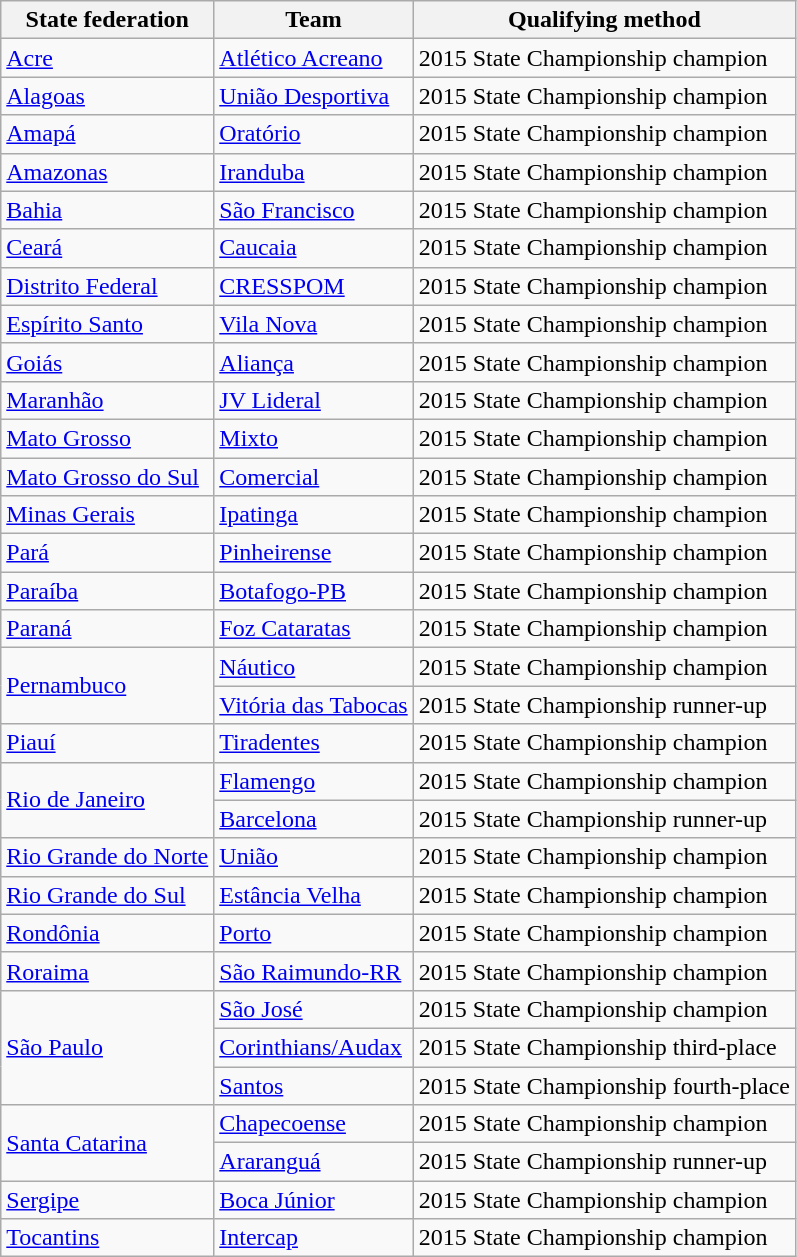<table class="wikitable">
<tr>
<th>State federation</th>
<th>Team</th>
<th>Qualifying method</th>
</tr>
<tr>
<td> <a href='#'>Acre</a></td>
<td><a href='#'>Atlético Acreano</a></td>
<td>2015 State Championship champion</td>
</tr>
<tr>
<td> <a href='#'>Alagoas</a></td>
<td><a href='#'>União Desportiva</a></td>
<td>2015 State Championship champion</td>
</tr>
<tr>
<td> <a href='#'>Amapá</a></td>
<td><a href='#'>Oratório</a></td>
<td>2015 State Championship champion</td>
</tr>
<tr>
<td> <a href='#'>Amazonas</a></td>
<td><a href='#'>Iranduba</a></td>
<td>2015 State Championship champion</td>
</tr>
<tr>
<td> <a href='#'>Bahia</a></td>
<td><a href='#'>São Francisco</a></td>
<td>2015 State Championship champion</td>
</tr>
<tr>
<td> <a href='#'>Ceará</a></td>
<td><a href='#'>Caucaia</a></td>
<td>2015 State Championship champion</td>
</tr>
<tr>
<td> <a href='#'>Distrito Federal</a></td>
<td><a href='#'>CRESSPOM</a></td>
<td>2015 State Championship champion</td>
</tr>
<tr>
<td> <a href='#'>Espírito Santo</a></td>
<td><a href='#'>Vila Nova</a></td>
<td>2015 State Championship champion</td>
</tr>
<tr>
<td> <a href='#'>Goiás</a></td>
<td><a href='#'>Aliança</a></td>
<td>2015 State Championship champion</td>
</tr>
<tr>
<td> <a href='#'>Maranhão</a></td>
<td><a href='#'>JV Lideral</a></td>
<td>2015 State Championship champion</td>
</tr>
<tr>
<td> <a href='#'>Mato Grosso</a></td>
<td><a href='#'>Mixto</a></td>
<td>2015 State Championship champion</td>
</tr>
<tr>
<td> <a href='#'>Mato Grosso do Sul</a></td>
<td><a href='#'>Comercial</a></td>
<td>2015 State Championship champion</td>
</tr>
<tr>
<td> <a href='#'>Minas Gerais</a></td>
<td><a href='#'>Ipatinga</a></td>
<td>2015 State Championship champion</td>
</tr>
<tr>
<td> <a href='#'>Pará</a></td>
<td><a href='#'>Pinheirense</a></td>
<td>2015 State Championship champion</td>
</tr>
<tr>
<td> <a href='#'>Paraíba</a></td>
<td><a href='#'>Botafogo-PB</a></td>
<td>2015 State Championship champion</td>
</tr>
<tr>
<td> <a href='#'>Paraná</a></td>
<td><a href='#'>Foz Cataratas</a></td>
<td>2015 State Championship champion</td>
</tr>
<tr>
<td rowspan="2"> <a href='#'>Pernambuco</a></td>
<td><a href='#'>Náutico</a></td>
<td>2015 State Championship champion</td>
</tr>
<tr>
<td><a href='#'>Vitória das Tabocas</a></td>
<td>2015 State Championship runner-up</td>
</tr>
<tr>
<td> <a href='#'>Piauí</a></td>
<td><a href='#'>Tiradentes</a></td>
<td>2015 State Championship champion</td>
</tr>
<tr>
<td rowspan="2"> <a href='#'>Rio de Janeiro</a></td>
<td><a href='#'>Flamengo</a></td>
<td>2015 State Championship champion</td>
</tr>
<tr>
<td><a href='#'>Barcelona</a></td>
<td>2015 State Championship runner-up</td>
</tr>
<tr>
<td> <a href='#'>Rio Grande do Norte</a></td>
<td><a href='#'>União</a></td>
<td>2015 State Championship champion</td>
</tr>
<tr>
<td> <a href='#'>Rio Grande do Sul</a></td>
<td><a href='#'>Estância Velha</a></td>
<td>2015 State Championship champion</td>
</tr>
<tr>
<td> <a href='#'>Rondônia</a></td>
<td><a href='#'>Porto</a></td>
<td>2015 State Championship champion</td>
</tr>
<tr>
<td> <a href='#'>Roraima</a></td>
<td><a href='#'>São Raimundo-RR</a></td>
<td>2015 State Championship champion</td>
</tr>
<tr>
<td rowspan="3"> <a href='#'>São Paulo</a></td>
<td><a href='#'>São José</a></td>
<td>2015 State Championship champion</td>
</tr>
<tr>
<td><a href='#'>Corinthians/Audax</a></td>
<td>2015 State Championship third-place</td>
</tr>
<tr>
<td><a href='#'>Santos</a></td>
<td>2015 State Championship fourth-place</td>
</tr>
<tr>
<td rowspan="2">  <a href='#'>Santa Catarina</a></td>
<td><a href='#'>Chapecoense</a></td>
<td>2015 State Championship champion</td>
</tr>
<tr>
<td><a href='#'>Araranguá</a></td>
<td>2015 State Championship runner-up</td>
</tr>
<tr>
<td> <a href='#'>Sergipe</a></td>
<td><a href='#'>Boca Júnior</a></td>
<td>2015 State Championship champion</td>
</tr>
<tr>
<td> <a href='#'>Tocantins</a></td>
<td><a href='#'>Intercap</a></td>
<td>2015 State Championship champion</td>
</tr>
</table>
